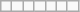<table class="wikitable">
<tr>
<td></td>
<td></td>
<td></td>
<td></td>
<td></td>
<td></td>
<td></td>
</tr>
</table>
